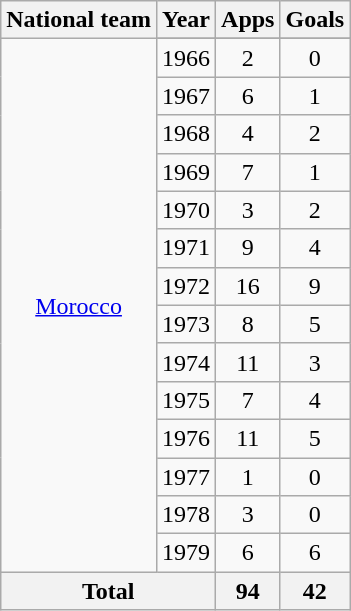<table class="wikitable" style="text-align:center">
<tr>
<th>National team</th>
<th>Year</th>
<th>Apps</th>
<th>Goals</th>
</tr>
<tr>
<td rowspan="15"><a href='#'>Morocco</a></td>
</tr>
<tr>
<td>1966</td>
<td>2</td>
<td>0</td>
</tr>
<tr>
<td>1967</td>
<td>6</td>
<td>1</td>
</tr>
<tr>
<td>1968</td>
<td>4</td>
<td>2</td>
</tr>
<tr>
<td>1969</td>
<td>7</td>
<td>1</td>
</tr>
<tr>
<td>1970</td>
<td>3</td>
<td>2</td>
</tr>
<tr>
<td>1971</td>
<td>9</td>
<td>4</td>
</tr>
<tr>
<td>1972</td>
<td>16</td>
<td>9</td>
</tr>
<tr>
<td>1973</td>
<td>8</td>
<td>5</td>
</tr>
<tr>
<td>1974</td>
<td>11</td>
<td>3</td>
</tr>
<tr>
<td>1975</td>
<td>7</td>
<td>4</td>
</tr>
<tr>
<td>1976</td>
<td>11</td>
<td>5</td>
</tr>
<tr>
<td>1977</td>
<td>1</td>
<td>0</td>
</tr>
<tr>
<td>1978</td>
<td>3</td>
<td>0</td>
</tr>
<tr>
<td>1979</td>
<td>6</td>
<td>6</td>
</tr>
<tr>
<th colspan="2">Total</th>
<th>94</th>
<th>42</th>
</tr>
</table>
